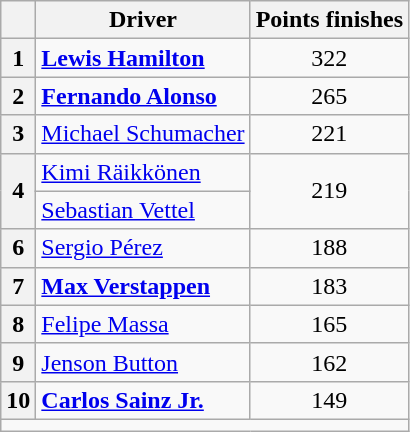<table class="wikitable" style="text-align:center">
<tr>
<th></th>
<th>Driver</th>
<th>Points finishes</th>
</tr>
<tr>
<th>1</th>
<td align=left> <strong><a href='#'>Lewis Hamilton</a></strong></td>
<td>322</td>
</tr>
<tr>
<th>2</th>
<td align=left> <strong><a href='#'>Fernando Alonso</a></strong></td>
<td>265</td>
</tr>
<tr>
<th>3</th>
<td align=left> <a href='#'>Michael Schumacher</a></td>
<td>221</td>
</tr>
<tr>
<th rowspan=2>4</th>
<td align=left> <a href='#'>Kimi Räikkönen</a></td>
<td rowspan=2>219</td>
</tr>
<tr>
<td align=left> <a href='#'>Sebastian Vettel</a></td>
</tr>
<tr>
<th>6</th>
<td align=left> <a href='#'>Sergio Pérez</a></td>
<td>188</td>
</tr>
<tr>
<th>7</th>
<td align=left> <strong><a href='#'>Max Verstappen</a></strong></td>
<td>183</td>
</tr>
<tr>
<th>8</th>
<td align=left> <a href='#'>Felipe Massa</a></td>
<td>165</td>
</tr>
<tr>
<th>9</th>
<td align=left> <a href='#'>Jenson Button</a></td>
<td>162</td>
</tr>
<tr>
<th>10</th>
<td align=left> <strong><a href='#'>Carlos Sainz Jr.</a></strong></td>
<td>149</td>
</tr>
<tr>
<td colspan=3></td>
</tr>
</table>
